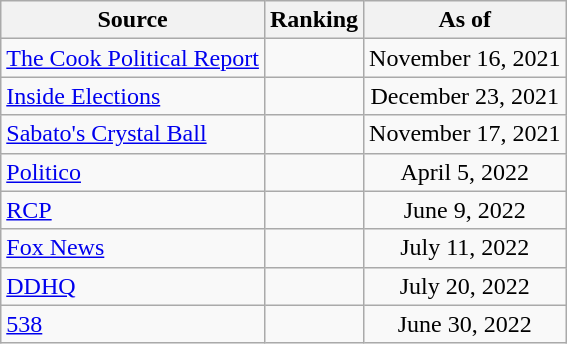<table class="wikitable" style="text-align:center">
<tr>
<th>Source</th>
<th>Ranking</th>
<th>As of</th>
</tr>
<tr>
<td align=left><a href='#'>The Cook Political Report</a></td>
<td></td>
<td>November 16, 2021</td>
</tr>
<tr>
<td align=left><a href='#'>Inside Elections</a></td>
<td></td>
<td>December 23, 2021</td>
</tr>
<tr>
<td align=left><a href='#'>Sabato's Crystal Ball</a></td>
<td></td>
<td>November 17, 2021</td>
</tr>
<tr>
<td align="left"><a href='#'>Politico</a></td>
<td></td>
<td>April 5, 2022</td>
</tr>
<tr>
<td align="left"><a href='#'>RCP</a></td>
<td></td>
<td>June 9, 2022</td>
</tr>
<tr>
<td align=left><a href='#'>Fox News</a></td>
<td></td>
<td>July 11, 2022</td>
</tr>
<tr>
<td align="left"><a href='#'>DDHQ</a></td>
<td></td>
<td>July 20, 2022</td>
</tr>
<tr>
<td align="left"><a href='#'>538</a></td>
<td></td>
<td>June 30, 2022</td>
</tr>
</table>
